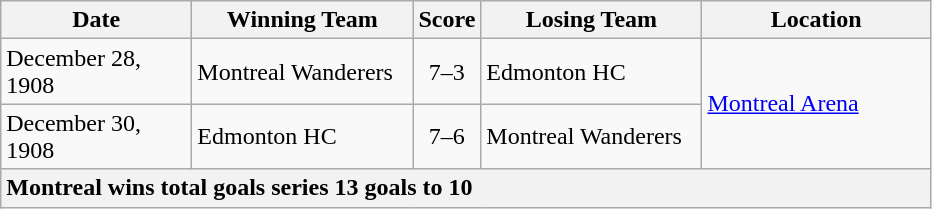<table class="wikitable">
<tr>
<th width="120">Date</th>
<th width="140">Winning Team</th>
<th width="5">Score</th>
<th width="140">Losing Team</th>
<th width="145">Location</th>
</tr>
<tr>
<td>December 28, 1908</td>
<td>Montreal Wanderers</td>
<td align="center">7–3</td>
<td>Edmonton HC</td>
<td rowspan="2"><a href='#'>Montreal Arena</a></td>
</tr>
<tr>
<td>December 30, 1908</td>
<td>Edmonton HC</td>
<td align="center">7–6</td>
<td>Montreal Wanderers</td>
</tr>
<tr>
<th colspan="5" style="text-align:left;">Montreal wins total goals series 13 goals to 10</th>
</tr>
</table>
